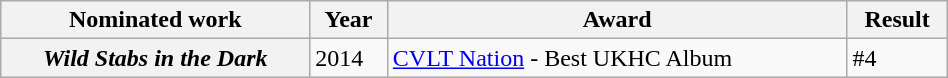<table class="wikitable plainrowheaders" style="width:50%;">
<tr>
<th>Nominated work</th>
<th>Year</th>
<th>Award</th>
<th>Result</th>
</tr>
<tr>
<th rowspan="2" scope="row"><em>Wild Stabs in the Dark</em></th>
<td rowspan="2">2014</td>
<td><a href='#'>CVLT Nation</a> - Best UKHC Album</td>
<td>#4</td>
</tr>
</table>
